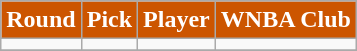<table class="wikitable" style="text-align:center">
<tr>
<th style="background:#CC5500;color:#FFFFFF;">Round</th>
<th style="background:#CC5500;color:#FFFFFF;">Pick</th>
<th style="background:#CC5500;color:#FFFFFF;">Player</th>
<th style="background:#CC5500;color:#FFFFFF;">WNBA Club</th>
</tr>
<tr>
<td></td>
<td></td>
<td></td>
<td></td>
</tr>
<tr>
</tr>
</table>
